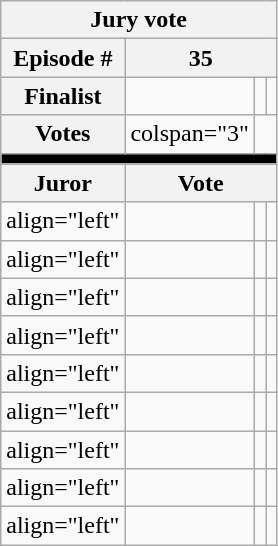<table class="wikitable" style="text-align:center">
<tr>
<th colspan=4>Jury vote</th>
</tr>
<tr>
<th>Episode #</th>
<th colspan="3">35</th>
</tr>
<tr>
<th align="left">Finalist</th>
<td></td>
<td></td>
<td></td>
</tr>
<tr>
<th>Votes</th>
<td>colspan="3" </td>
</tr>
<tr>
<th colspan="5" style="background:black;"></th>
</tr>
<tr>
<th>Juror</th>
<th colspan=3>Vote</th>
</tr>
<tr>
<td>align="left" </td>
<td></td>
<td></td>
<td></td>
</tr>
<tr>
<td>align="left" </td>
<td></td>
<td></td>
<td></td>
</tr>
<tr>
<td>align="left" </td>
<td></td>
<td></td>
<td></td>
</tr>
<tr>
<td>align="left" </td>
<td></td>
<td></td>
<td></td>
</tr>
<tr>
<td>align="left" </td>
<td></td>
<td></td>
<td></td>
</tr>
<tr>
<td>align="left" </td>
<td></td>
<td></td>
<td></td>
</tr>
<tr>
<td>align="left" </td>
<td></td>
<td></td>
<td></td>
</tr>
<tr>
<td>align="left" </td>
<td></td>
<td></td>
<td></td>
</tr>
<tr>
<td>align="left" </td>
<td></td>
<td></td>
<td></td>
</tr>
</table>
